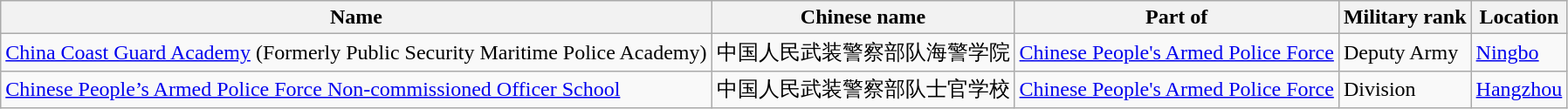<table class="wikitable + sortable">
<tr>
<th>Name</th>
<th>Chinese name</th>
<th>Part of</th>
<th>Military rank</th>
<th>Location</th>
</tr>
<tr>
<td><a href='#'>China Coast Guard Academy</a> (Formerly Public Security Maritime Police Academy)</td>
<td>中国人民武装警察部队海警学院</td>
<td><a href='#'>Chinese People's Armed Police Force</a></td>
<td>Deputy Army</td>
<td><a href='#'>Ningbo</a></td>
</tr>
<tr>
<td><a href='#'>Chinese People’s Armed Police Force Non-commissioned Officer School</a></td>
<td>中国人民武装警察部队士官学校</td>
<td><a href='#'>Chinese People's Armed Police Force</a></td>
<td>Division</td>
<td><a href='#'>Hangzhou</a></td>
</tr>
</table>
